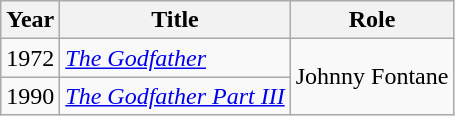<table class="wikitable">
<tr>
<th>Year</th>
<th>Title</th>
<th>Role</th>
</tr>
<tr>
<td>1972</td>
<td><em><a href='#'>The Godfather</a></em></td>
<td rowspan= "2">Johnny Fontane<br></td>
</tr>
<tr>
<td>1990</td>
<td><em><a href='#'>The Godfather Part III</a></em></td>
</tr>
</table>
